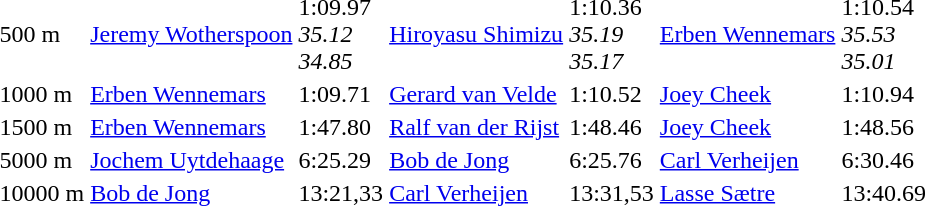<table>
<tr>
<td>500 m<br></td>
<td><a href='#'>Jeremy Wotherspoon</a><br><small></small></td>
<td>1:09.97<br><em>35.12<br>34.85</em></td>
<td><a href='#'>Hiroyasu Shimizu</a><br><small></small></td>
<td>1:10.36<br><em>35.19<br>35.17</em></td>
<td><a href='#'>Erben Wennemars</a><br><small></small></td>
<td>1:10.54<br><em>35.53<br>35.01</em></td>
</tr>
<tr>
<td>1000 m<br></td>
<td><a href='#'>Erben Wennemars</a><br><small></small></td>
<td>1:09.71</td>
<td><a href='#'>Gerard van Velde</a><br><small></small></td>
<td>1:10.52</td>
<td><a href='#'>Joey Cheek</a><br><small></small></td>
<td>1:10.94</td>
</tr>
<tr>
<td>1500 m<br></td>
<td><a href='#'>Erben Wennemars</a><br><small></small></td>
<td>1:47.80</td>
<td><a href='#'>Ralf van der Rijst</a><br><small></small></td>
<td>1:48.46</td>
<td><a href='#'>Joey Cheek</a><br><small></small></td>
<td>1:48.56</td>
</tr>
<tr>
<td>5000 m<br></td>
<td><a href='#'>Jochem Uytdehaage</a><br><small></small></td>
<td>6:25.29</td>
<td><a href='#'>Bob de Jong</a><br><small></small></td>
<td>6:25.76</td>
<td><a href='#'>Carl Verheijen</a><br><small></small></td>
<td>6:30.46</td>
</tr>
<tr>
<td>10000 m<br></td>
<td><a href='#'>Bob de Jong</a><br><small></small></td>
<td>13:21,33</td>
<td><a href='#'>Carl Verheijen</a><br><small></small></td>
<td>13:31,53</td>
<td><a href='#'>Lasse Sætre</a><br><small></small></td>
<td>13:40.69</td>
</tr>
</table>
